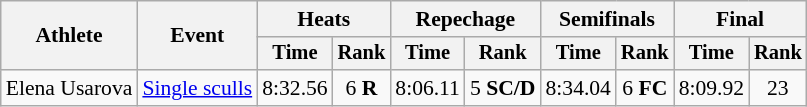<table class="wikitable" style="font-size:90%;">
<tr>
<th rowspan="2">Athlete</th>
<th rowspan="2">Event</th>
<th colspan="2">Heats</th>
<th colspan="2">Repechage</th>
<th colspan="2">Semifinals</th>
<th colspan="2">Final</th>
</tr>
<tr style="font-size:95%">
<th>Time</th>
<th>Rank</th>
<th>Time</th>
<th>Rank</th>
<th>Time</th>
<th>Rank</th>
<th>Time</th>
<th>Rank</th>
</tr>
<tr align=center>
<td align=left>Elena Usarova</td>
<td align=left><a href='#'>Single sculls</a></td>
<td>8:32.56</td>
<td>6 <strong>R</strong></td>
<td>8:06.11</td>
<td>5 <strong>SC/D</strong></td>
<td>8:34.04</td>
<td>6 <strong>FC</strong></td>
<td>8:09.92</td>
<td>23</td>
</tr>
</table>
